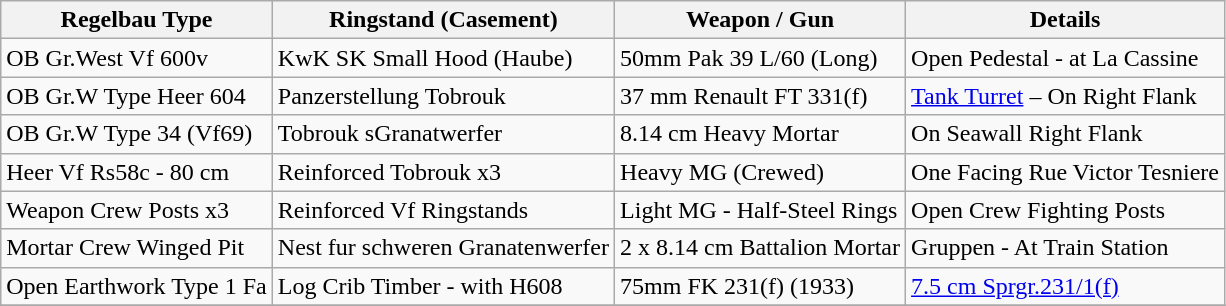<table class="wikitable" border="1">
<tr>
<th>Regelbau Type</th>
<th>Ringstand (Casement)</th>
<th>Weapon / Gun</th>
<th>Details</th>
</tr>
<tr>
<td>OB Gr.West Vf 600v</td>
<td>KwK SK Small Hood (Haube)</td>
<td>50mm Pak 39 L/60 (Long)</td>
<td>Open Pedestal - at La Cassine</td>
</tr>
<tr>
<td>OB Gr.W Type Heer 604</td>
<td>Panzerstellung Tobrouk</td>
<td>37 mm Renault FT 331(f)</td>
<td><a href='#'>Tank Turret</a> – On Right Flank</td>
</tr>
<tr>
<td>OB Gr.W Type 34 (Vf69)</td>
<td>Tobrouk sGranatwerfer</td>
<td>8.14 cm Heavy Mortar</td>
<td>On Seawall Right Flank</td>
</tr>
<tr>
<td>Heer Vf Rs58c - 80 cm</td>
<td>Reinforced Tobrouk x3</td>
<td>Heavy MG (Crewed)</td>
<td>One Facing Rue Victor Tesniere</td>
</tr>
<tr>
<td>Weapon Crew Posts x3</td>
<td>Reinforced Vf Ringstands</td>
<td>Light MG - Half-Steel Rings</td>
<td>Open Crew Fighting Posts</td>
</tr>
<tr>
<td>Mortar Crew Winged Pit</td>
<td>Nest fur schweren Granatenwerfer</td>
<td>2 x 8.14 cm Battalion Mortar</td>
<td>Gruppen - At Train Station</td>
</tr>
<tr>
<td>Open Earthwork Type 1 Fa</td>
<td>Log Crib Timber - with H608</td>
<td>75mm FK 231(f) (1933)</td>
<td><a href='#'>7.5 cm Sprgr.231/1(f)</a></td>
</tr>
<tr>
</tr>
</table>
